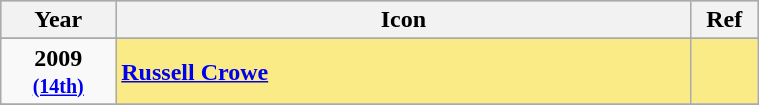<table class="wikitable" width="40%">
<tr bgcolor="#bebebe">
<th width="10%">Year</th>
<th width="50%">Icon</th>
<th width="5%">Ref</th>
</tr>
<tr>
</tr>
<tr>
<td rowspan="2" style="text-align:center"><strong>2009 <small><a href='#'>(14th)</a></small></strong></td>
</tr>
<tr style="background:#FAEB86">
<td><strong><a href='#'>Russell Crowe</a></strong></td>
<td style="text-align:center"></td>
</tr>
<tr>
</tr>
<tr>
</tr>
</table>
